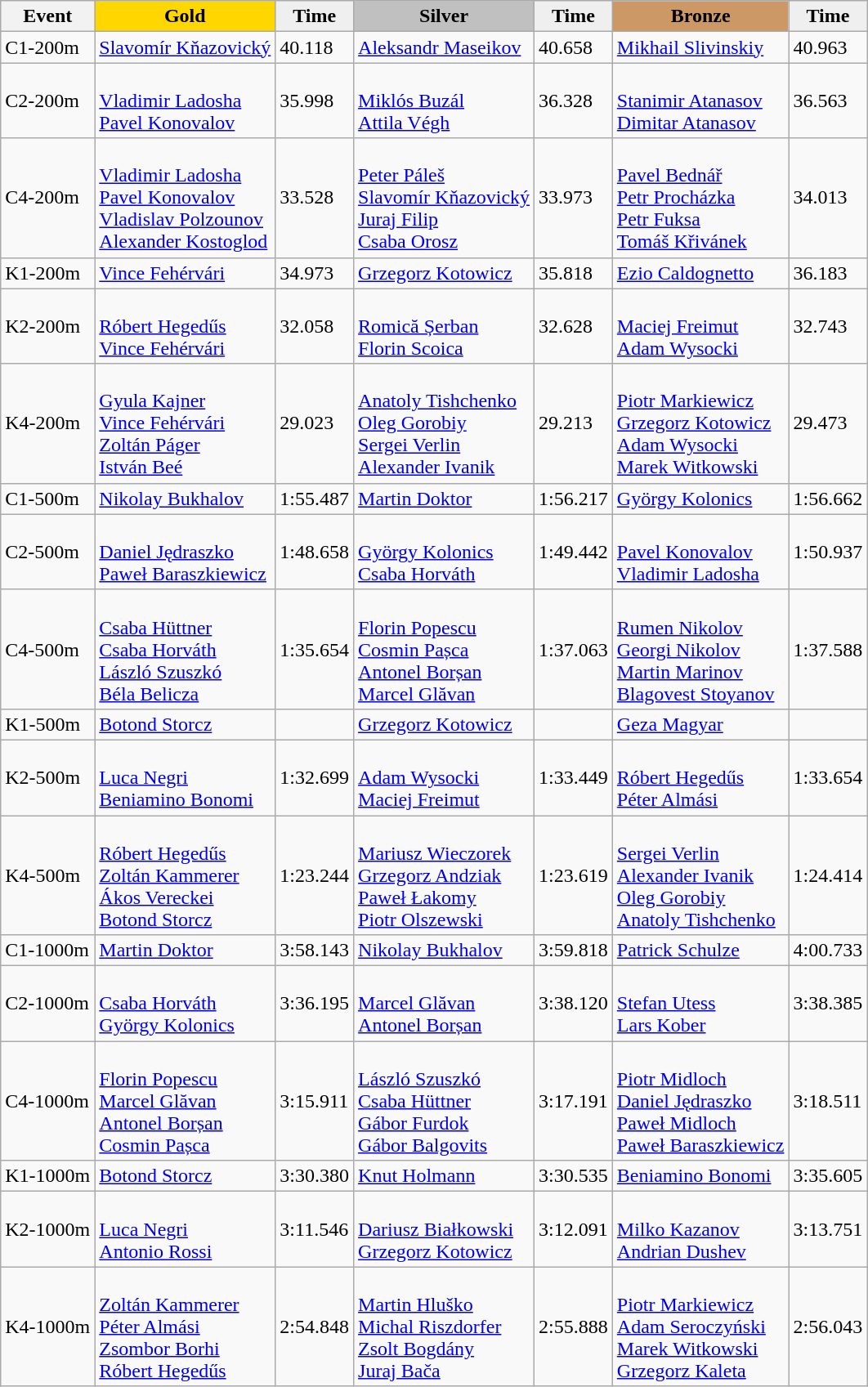<table class="wikitable">
<tr>
<th>Event</th>
<td align=center bgcolor="gold"><strong>Gold</strong></td>
<td align=center bgcolor="EFEFEF"><strong>Time</strong></td>
<td align=center bgcolor="silver"><strong>Silver</strong></td>
<td align=center bgcolor="EFEFEF"><strong>Time</strong></td>
<td align=center bgcolor="CC9966"><strong>Bronze</strong></td>
<td align=center bgcolor="EFEFEF"><strong>Time</strong></td>
</tr>
<tr>
<td>C1-200m</td>
<td> <a href='#'>Slavomír Kňazovický</a></td>
<td>40.118</td>
<td> <a href='#'>Aleksandr Maseikov</a></td>
<td>40.658</td>
<td> <a href='#'>Mikhail Slivinskiy</a></td>
<td>40.963</td>
</tr>
<tr>
<td>C2-200m</td>
<td><br><a href='#'>Vladimir Ladosha</a><br><a href='#'>Pavel Konovalov</a></td>
<td>35.998</td>
<td><br><a href='#'>Miklós Buzál</a><br><a href='#'>Attila Végh</a></td>
<td>36.328</td>
<td><br><a href='#'>Stanimir Atanasov</a><br><a href='#'>Dimitar Atanasov</a></td>
<td>36.563</td>
</tr>
<tr>
<td>C4-200m</td>
<td><br><a href='#'>Vladimir Ladosha</a><br><a href='#'>Pavel Konovalov</a><br><a href='#'>Vladislav Polzounov</a><br><a href='#'>Alexander Kostoglod</a></td>
<td>33.528</td>
<td><br><a href='#'>Peter Páleš</a><br><a href='#'>Slavomír Kňazovický</a><br><a href='#'>Juraj Filip</a><br><a href='#'>Csaba Orosz</a></td>
<td>33.973</td>
<td><br><a href='#'>Pavel Bednář</a><br><a href='#'>Petr Procházka</a><br><a href='#'>Petr Fuksa</a><br><a href='#'>Tomáš Křivánek</a></td>
<td>34.013</td>
</tr>
<tr>
<td>K1-200m</td>
<td> <a href='#'>Vince Fehérvári</a></td>
<td>34.973</td>
<td> <a href='#'>Grzegorz Kotowicz</a></td>
<td>35.818</td>
<td> <a href='#'>Ezio Caldognetto</a></td>
<td>36.183</td>
</tr>
<tr>
<td>K2-200m</td>
<td><br><a href='#'>Róbert Hegedűs</a><br><a href='#'>Vince Fehérvári</a></td>
<td>32.058</td>
<td><br><a href='#'>Romică Șerban</a><br><a href='#'>Florin Scoica</a></td>
<td>32.628</td>
<td><br><a href='#'>Maciej Freimut</a><br><a href='#'>Adam Wysocki</a></td>
<td>32.743</td>
</tr>
<tr>
<td>K4-200m</td>
<td><br><a href='#'>Gyula Kajner</a><br><a href='#'>Vince Fehérvári</a><br><a href='#'>Zoltán Páger</a><br><a href='#'>István Beé</a></td>
<td>29.023</td>
<td><br><a href='#'>Anatoly Tishchenko</a><br><a href='#'>Oleg Gorobiy</a><br><a href='#'>Sergei Verlin</a><br><a href='#'>Alexander Ivanik</a></td>
<td>29.213</td>
<td><br><a href='#'>Piotr Markiewicz</a><br><a href='#'>Grzegorz Kotowicz</a><br><a href='#'>Adam Wysocki</a><br><a href='#'>Marek Witkowski</a></td>
<td>29.473</td>
</tr>
<tr>
<td>C1-500m</td>
<td> <a href='#'>Nikolay Bukhalov</a></td>
<td>1:55.487</td>
<td> <a href='#'>Martin Doktor</a></td>
<td>1:56.217</td>
<td> <a href='#'>György Kolonics</a></td>
<td>1:56.662</td>
</tr>
<tr>
<td>C2-500m</td>
<td><br><a href='#'>Daniel Jędraszko</a><br><a href='#'>Paweł Baraszkiewicz</a></td>
<td>1:48.658</td>
<td><br><a href='#'>György Kolonics</a><br><a href='#'>Csaba Horváth</a></td>
<td>1:49.442</td>
<td><br><a href='#'>Pavel Konovalov</a><br><a href='#'>Vladimir Ladosha</a></td>
<td>1:50.937</td>
</tr>
<tr>
<td>C4-500m</td>
<td><br><a href='#'>Csaba Hüttner</a><br><a href='#'>Csaba Horváth</a><br><a href='#'>László Szuszkó</a><br><a href='#'>Béla Belicza</a></td>
<td>1:35.654</td>
<td><br><a href='#'>Florin Popescu</a><br><a href='#'>Cosmin Pașca</a><br><a href='#'>Antonel Borșan</a><br><a href='#'>Marcel Glăvan</a></td>
<td>1:37.063</td>
<td><br><a href='#'>Rumen Nikolov</a><br><a href='#'>Georgi Nikolov</a><br><a href='#'>Martin Marinov</a><br><a href='#'>Blagovest Stoyanov</a></td>
<td>1:37.588</td>
</tr>
<tr>
<td>K1-500m</td>
<td> <a href='#'>Botond Storcz</a></td>
<td></td>
<td> <a href='#'>Grzegorz Kotowicz</a></td>
<td></td>
<td> <a href='#'>Geza Magyar</a></td>
<td></td>
</tr>
<tr>
<td>K2-500m</td>
<td><br><a href='#'>Luca Negri</a><br><a href='#'>Beniamino Bonomi</a></td>
<td>1:32.699</td>
<td><br><a href='#'>Adam Wysocki</a><br><a href='#'>Maciej Freimut</a></td>
<td>1:33.449</td>
<td><br><a href='#'>Róbert Hegedűs</a><br><a href='#'>Péter Almási</a></td>
<td>1:33.654</td>
</tr>
<tr>
<td>K4-500m</td>
<td><br><a href='#'>Róbert Hegedűs</a><br><a href='#'>Zoltán Kammerer</a><br><a href='#'>Ákos Vereckei</a><br><a href='#'>Botond Storcz</a></td>
<td>1:23.244</td>
<td><br><a href='#'>Mariusz Wieczorek</a><br><a href='#'>Grzegorz Andziak</a><br><a href='#'>Paweł Łakomy</a><br><a href='#'>Piotr Olszewski</a></td>
<td>1:23.619</td>
<td><br><a href='#'>Sergei Verlin</a><br><a href='#'>Alexander Ivanik</a><br><a href='#'>Oleg Gorobiy</a><br><a href='#'>Anatoly Tishchenko</a></td>
<td>1:24.414</td>
</tr>
<tr>
<td>C1-1000m</td>
<td> <a href='#'>Martin Doktor</a></td>
<td>3:58.143</td>
<td> <a href='#'>Nikolay Bukhalov</a></td>
<td>3:59.818</td>
<td> <a href='#'>Patrick Schulze</a></td>
<td>4:00.733</td>
</tr>
<tr>
<td>C2-1000m</td>
<td><br><a href='#'>Csaba Horváth</a><br><a href='#'>György Kolonics</a></td>
<td>3:36.195</td>
<td><br><a href='#'>Marcel Glăvan</a><br><a href='#'>Antonel Borșan</a></td>
<td>3:38.120</td>
<td><br><a href='#'>Stefan Utess</a><br><a href='#'>Lars Kober</a></td>
<td>3:38.385</td>
</tr>
<tr>
<td>C4-1000m</td>
<td><br><a href='#'>Florin Popescu</a><br><a href='#'>Marcel Glăvan</a><br><a href='#'>Antonel Borșan</a><br><a href='#'>Cosmin Pașca</a></td>
<td>3:15.911</td>
<td><br><a href='#'>László Szuszkó</a><br><a href='#'>Csaba Hüttner</a><br><a href='#'>Gábor Furdok</a><br><a href='#'>Gábor Balgovits</a></td>
<td>3:17.191</td>
<td><br><a href='#'>Piotr Midloch</a><br><a href='#'>Daniel Jędraszko</a><br><a href='#'>Paweł Midloch</a><br><a href='#'>Paweł Baraszkiewicz</a></td>
<td>3:18.511</td>
</tr>
<tr>
<td>K1-1000m</td>
<td> <a href='#'>Botond Storcz</a></td>
<td>3:30.380</td>
<td> <a href='#'>Knut Holmann</a></td>
<td>3:30.535</td>
<td> <a href='#'>Beniamino Bonomi</a></td>
<td>3:35.605</td>
</tr>
<tr>
<td>K2-1000m</td>
<td><br><a href='#'>Luca Negri</a><br><a href='#'>Antonio Rossi</a></td>
<td>3:11.546</td>
<td><br><a href='#'>Dariusz Białkowski</a><br><a href='#'>Grzegorz Kotowicz</a></td>
<td>3:12.091</td>
<td><br><a href='#'>Milko Kazanov</a><br><a href='#'>Andrian Dushev</a></td>
<td>3:13.751</td>
</tr>
<tr>
<td>K4-1000m</td>
<td><br><a href='#'>Zoltán Kammerer</a><br><a href='#'>Péter Almási</a><br><a href='#'>Zsombor Borhi</a><br><a href='#'>Róbert Hegedűs</a></td>
<td>2:54.848</td>
<td><br><a href='#'>Martin Hluško</a><br><a href='#'>Michal Riszdorfer</a><br><a href='#'>Zsolt Bogdány</a><br><a href='#'>Juraj Bača</a></td>
<td>2:55.888</td>
<td><br><a href='#'>Piotr Markiewicz</a><br><a href='#'>Adam Seroczyński</a><br><a href='#'>Marek Witkowski</a><br><a href='#'>Grzegorz Kaleta</a></td>
<td>2:56.043</td>
</tr>
</table>
